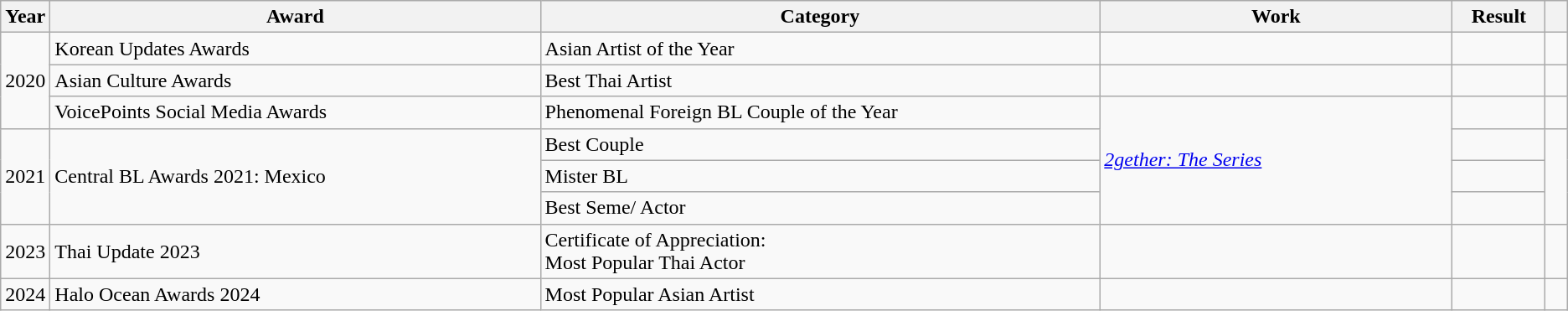<table class="wikitable sortable">
<tr>
<th scope="col" style="width:1em;">Year</th>
<th scope="col" style="width:35em;">Award</th>
<th scope="col" style="width:40em;">Category</th>
<th scope="col" style="width:25em;">Work</th>
<th scope="col" style="width:5em;">Result</th>
<th scope="col" style="width:1em;" class="unsortable"></th>
</tr>
<tr>
<td rowspan="3">2020</td>
<td>Korean Updates Awards</td>
<td>Asian Artist of the Year</td>
<td></td>
<td></td>
<td></td>
</tr>
<tr>
<td>Asian Culture Awards <br></td>
<td>Best Thai Artist</td>
<td></td>
<td></td>
<td></td>
</tr>
<tr>
<td>VoicePoints Social Media Awards</td>
<td>Phenomenal Foreign BL Couple of the Year</td>
<td rowspan="4"><em><a href='#'>2gether: The Series</a></em></td>
<td></td>
<td></td>
</tr>
<tr>
<td rowspan="3">2021</td>
<td Rowspan=3>Central BL Awards 2021: Mexico</td>
<td>Best Couple</td>
<td></td>
<td Rowspan=3></td>
</tr>
<tr>
<td>Mister BL</td>
<td></td>
</tr>
<tr>
<td>Best Seme/ Actor</td>
<td></td>
</tr>
<tr>
<td>2023</td>
<td>Thai Update 2023</td>
<td>Certificate of Appreciation:<br>Most Popular Thai Actor</td>
<td></td>
<td></td>
<td></td>
</tr>
<tr>
<td>2024</td>
<td>Halo Ocean Awards 2024</td>
<td>Most Popular Asian Artist</td>
<td></td>
<td></td>
<td></td>
</tr>
</table>
